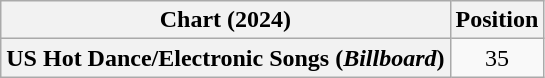<table class="wikitable plainrowheaders" style="text-align:center">
<tr>
<th>Chart (2024)</th>
<th>Position</th>
</tr>
<tr>
<th scope="row">US Hot Dance/Electronic Songs (<em>Billboard</em>)</th>
<td>35</td>
</tr>
</table>
